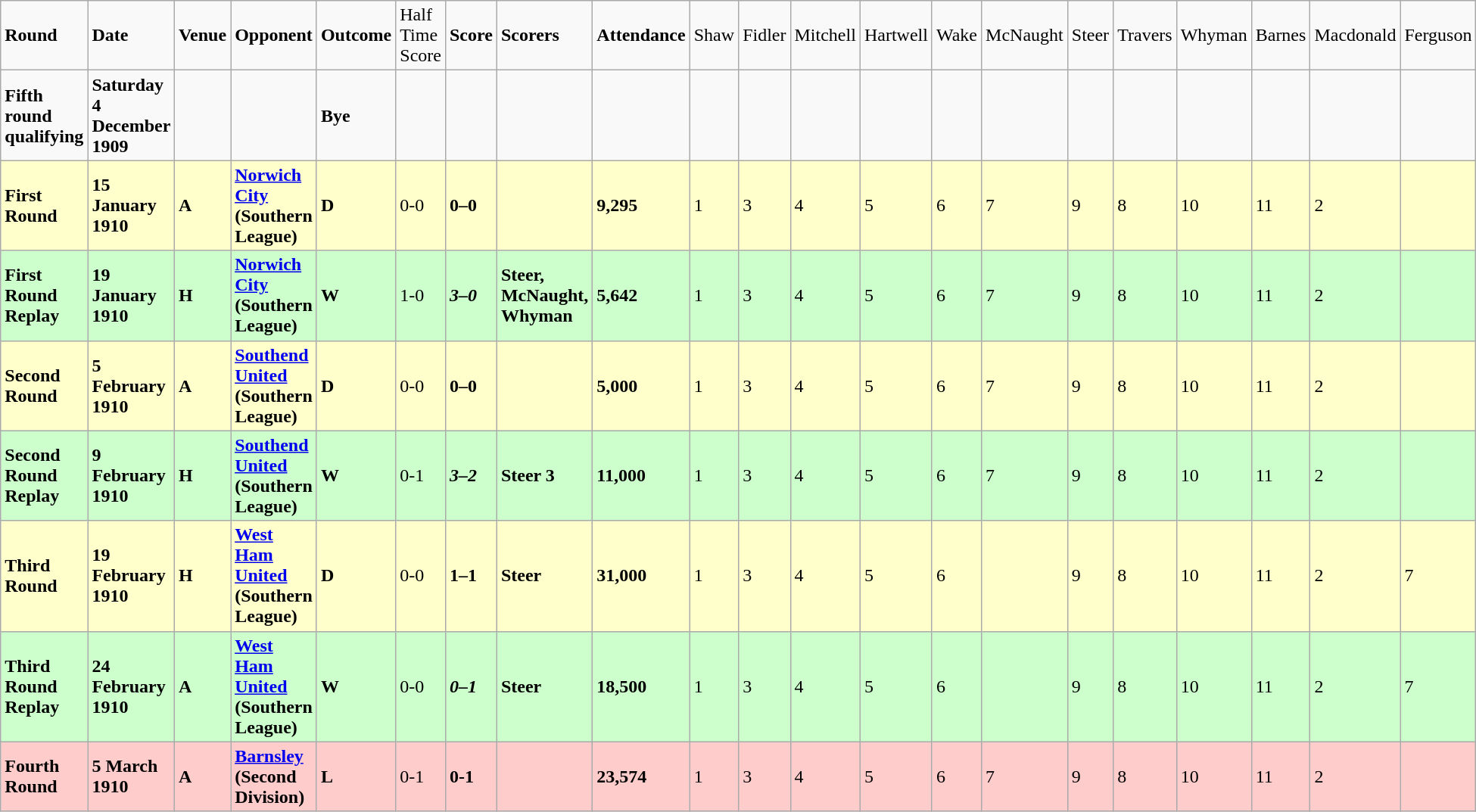<table class="wikitable">
<tr>
<td><strong>Round</strong></td>
<td><strong>Date</strong></td>
<td><strong>Venue</strong></td>
<td><strong>Opponent</strong></td>
<td><strong>Outcome</strong></td>
<td>Half Time Score</td>
<td><strong>Score</strong></td>
<td><strong>Scorers</strong></td>
<td><strong>Attendance</strong></td>
<td>Shaw</td>
<td>Fidler</td>
<td>Mitchell</td>
<td>Hartwell</td>
<td>Wake</td>
<td>McNaught</td>
<td>Steer</td>
<td>Travers</td>
<td>Whyman</td>
<td>Barnes</td>
<td>Macdonald</td>
<td>Ferguson</td>
</tr>
<tr>
<td><strong>Fifth round qualifying</strong></td>
<td><strong>Saturday 4 December 1909</strong></td>
<td></td>
<td></td>
<td><strong>Bye</strong></td>
<td></td>
<td></td>
<td></td>
<td></td>
<td></td>
<td></td>
<td></td>
<td></td>
<td></td>
<td></td>
<td></td>
<td></td>
<td></td>
<td></td>
<td></td>
<td></td>
</tr>
<tr bgcolor="#FFFFCC">
<td><strong>First Round</strong></td>
<td><strong>15 January 1910</strong></td>
<td><strong>A</strong></td>
<td><strong><a href='#'>Norwich City</a> (Southern League)</strong></td>
<td><strong>D</strong></td>
<td>0-0</td>
<td><strong>0–0</strong></td>
<td></td>
<td><strong>9,295</strong></td>
<td>1</td>
<td>3</td>
<td>4</td>
<td>5</td>
<td>6</td>
<td>7</td>
<td>9</td>
<td>8</td>
<td>10</td>
<td>11</td>
<td>2</td>
<td></td>
</tr>
<tr bgcolor="#CCFFCC">
<td><strong>First Round Replay</strong></td>
<td><strong>19 January 1910</strong></td>
<td><strong>H</strong></td>
<td><strong><a href='#'>Norwich City</a> (Southern League)</strong></td>
<td><strong>W</strong></td>
<td>1-0</td>
<td><strong><em>3–0</em></strong></td>
<td><strong>Steer, McNaught, Whyman</strong></td>
<td><strong>5,642</strong></td>
<td>1</td>
<td>3</td>
<td>4</td>
<td>5</td>
<td>6</td>
<td>7</td>
<td>9</td>
<td>8</td>
<td>10</td>
<td>11</td>
<td>2</td>
<td></td>
</tr>
<tr bgcolor="#FFFFCC">
<td><strong>Second Round</strong></td>
<td><strong>5 February 1910</strong></td>
<td><strong>A</strong></td>
<td><strong><a href='#'>Southend United</a>  (Southern League)</strong></td>
<td><strong>D</strong></td>
<td>0-0</td>
<td><strong>0–0</strong></td>
<td></td>
<td><strong>5,000</strong></td>
<td>1</td>
<td>3</td>
<td>4</td>
<td>5</td>
<td>6</td>
<td>7</td>
<td>9</td>
<td>8</td>
<td>10</td>
<td>11</td>
<td>2</td>
<td></td>
</tr>
<tr bgcolor="#CCFFCC">
<td><strong>Second Round Replay</strong></td>
<td><strong>9 February 1910</strong></td>
<td><strong>H</strong></td>
<td><strong><a href='#'>Southend United</a>  (Southern League)</strong></td>
<td><strong>W</strong></td>
<td>0-1</td>
<td><strong><em>3–2</em></strong></td>
<td><strong>Steer 3</strong></td>
<td><strong>11,000</strong></td>
<td>1</td>
<td>3</td>
<td>4</td>
<td>5</td>
<td>6</td>
<td>7</td>
<td>9</td>
<td>8</td>
<td>10</td>
<td>11</td>
<td>2</td>
<td></td>
</tr>
<tr bgcolor="#FFFFCC">
<td><strong>Third Round</strong></td>
<td><strong>19 February 1910</strong></td>
<td><strong>H</strong></td>
<td><strong><a href='#'>West Ham United</a>   (Southern League)</strong></td>
<td><strong>D</strong></td>
<td>0-0</td>
<td><strong>1–1</strong></td>
<td><strong>Steer</strong></td>
<td><strong>31,000</strong></td>
<td>1</td>
<td>3</td>
<td>4</td>
<td>5</td>
<td>6</td>
<td></td>
<td>9</td>
<td>8</td>
<td>10</td>
<td>11</td>
<td>2</td>
<td>7</td>
</tr>
<tr bgcolor="#CCFFCC">
<td><strong>Third Round Replay</strong></td>
<td><strong>24 February 1910</strong></td>
<td><strong>A</strong></td>
<td><strong><a href='#'>West Ham United</a>   (Southern League)</strong></td>
<td><strong>W</strong></td>
<td>0-0</td>
<td><strong><em>0–1</em></strong></td>
<td><strong>Steer</strong></td>
<td><strong>18,500</strong></td>
<td>1</td>
<td>3</td>
<td>4</td>
<td>5</td>
<td>6</td>
<td></td>
<td>9</td>
<td>8</td>
<td>10</td>
<td>11</td>
<td>2</td>
<td>7</td>
</tr>
<tr bgcolor="#FFCCCC">
<td><strong>Fourth Round</strong></td>
<td><strong>5 March 1910</strong></td>
<td><strong>A</strong></td>
<td><strong><a href='#'>Barnsley</a> (Second Division)</strong></td>
<td><strong>L</strong></td>
<td>0-1</td>
<td><strong>0-1</strong></td>
<td></td>
<td><strong>23,574</strong></td>
<td>1</td>
<td>3</td>
<td>4</td>
<td>5</td>
<td>6</td>
<td>7</td>
<td>9</td>
<td>8</td>
<td>10</td>
<td>11</td>
<td>2</td>
<td></td>
</tr>
</table>
